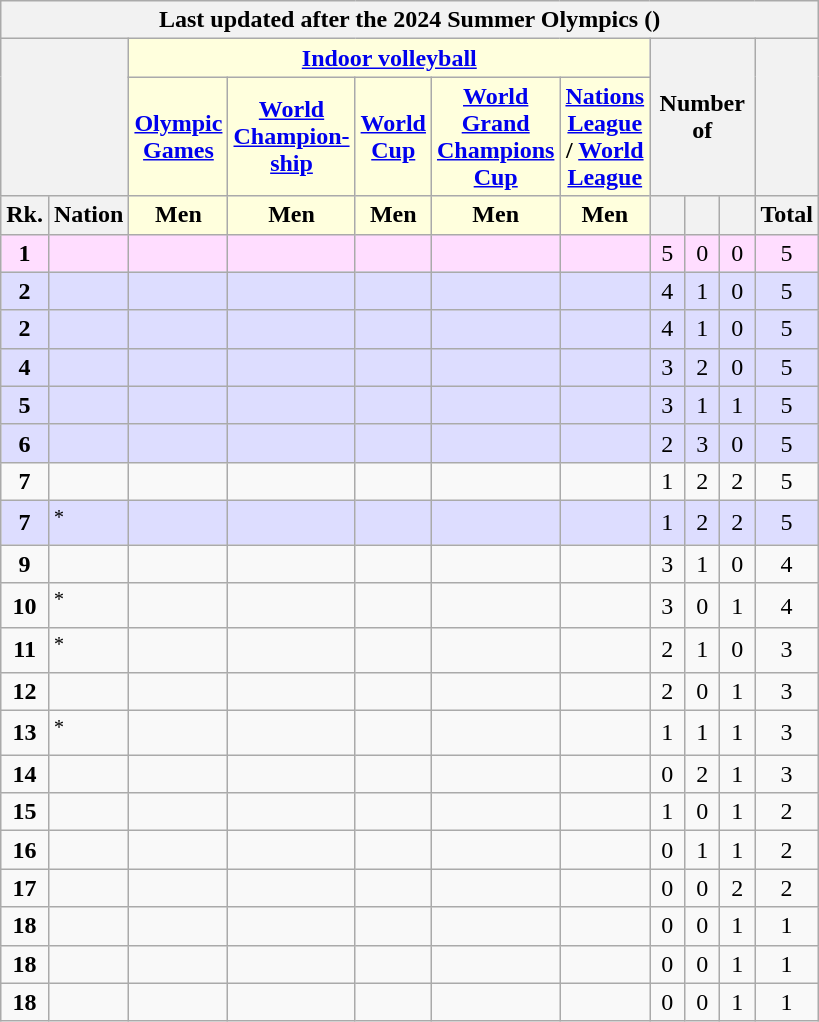<table class="wikitable" style="margin-top:0em; text-align:center; font-size:100%;">
<tr>
<th colspan="11">Last updated after the 2024 Summer Olympics ()</th>
</tr>
<tr>
<th rowspan="2" colspan="2"></th>
<th colspan="5" style="background:#ffd;"><a href='#'>Indoor volleyball</a></th>
<th rowspan="2" colspan="3">Number of</th>
<th rowspan="2"></th>
</tr>
<tr>
<th style="background:#ffd;"><a href='#'>Olympic Games</a></th>
<th style="background:#ffd;"><a href='#'>World Champion-<br>ship</a></th>
<th style="background:#ffd;"><a href='#'>World Cup</a></th>
<th style="background:#ffd;"><a href='#'>World Grand Champions Cup</a></th>
<th style="background:#ffd;"><a href='#'>Nations League</a> / <a href='#'>World League</a></th>
</tr>
<tr>
<th style="width:1em;">Rk.</th>
<th>Nation</th>
<th style="background:#ffd; width:1em;">Men</th>
<th style="background:#ffd; width:1em;">Men</th>
<th style="background:#ffd; width:1em;">Men</th>
<th style="background:#ffd; width:1em;">Men</th>
<th style="background:#ffd; width:1em;">Men</th>
<th style="width:1em;"></th>
<th style="width:1em;"></th>
<th style="width:1em;"></th>
<th style="width:1em;">Total</th>
</tr>
<tr style="background: #fdf;">
<td><strong>1</strong></td>
<td style="text-align:left;"></td>
<td></td>
<td></td>
<td></td>
<td></td>
<td></td>
<td>5</td>
<td>0</td>
<td>0</td>
<td>5</td>
</tr>
<tr style="background: #ddf;">
<td><strong>2</strong></td>
<td style="text-align:left;"></td>
<td></td>
<td></td>
<td></td>
<td></td>
<td></td>
<td>4</td>
<td>1</td>
<td>0</td>
<td>5</td>
</tr>
<tr style="background: #ddf;">
<td><strong>2</strong></td>
<td style="text-align:left;"></td>
<td></td>
<td></td>
<td></td>
<td></td>
<td></td>
<td>4</td>
<td>1</td>
<td>0</td>
<td>5</td>
</tr>
<tr style="background: #ddf;">
<td><strong>4</strong></td>
<td style="text-align:left;"></td>
<td></td>
<td></td>
<td></td>
<td></td>
<td></td>
<td>3</td>
<td>2</td>
<td>0</td>
<td>5</td>
</tr>
<tr style="background: #ddf;">
<td><strong>5</strong></td>
<td style="text-align:left;"></td>
<td></td>
<td></td>
<td></td>
<td></td>
<td></td>
<td>3</td>
<td>1</td>
<td>1</td>
<td>5</td>
</tr>
<tr style="background: #ddf;">
<td><strong>6</strong></td>
<td style="text-align:left;"></td>
<td></td>
<td></td>
<td></td>
<td></td>
<td></td>
<td>2</td>
<td>3</td>
<td>0</td>
<td>5</td>
</tr>
<tr>
<td><strong>7</strong></td>
<td style="text-align:left;"></td>
<td></td>
<td></td>
<td></td>
<td></td>
<td></td>
<td>1</td>
<td>2</td>
<td>2</td>
<td>5</td>
</tr>
<tr style="background: #ddf;">
<td><strong>7</strong></td>
<td style="text-align:left;"><em></em><sup>*</sup></td>
<td></td>
<td></td>
<td></td>
<td></td>
<td></td>
<td>1</td>
<td>2</td>
<td>2</td>
<td>5</td>
</tr>
<tr>
<td><strong>9</strong></td>
<td style="text-align:left;"></td>
<td></td>
<td></td>
<td></td>
<td></td>
<td></td>
<td>3</td>
<td>1</td>
<td>0</td>
<td>4</td>
</tr>
<tr>
<td><strong>10</strong></td>
<td style="text-align:left;"><em></em><sup>*</sup></td>
<td></td>
<td></td>
<td></td>
<td></td>
<td></td>
<td>3</td>
<td>0</td>
<td>1</td>
<td>4</td>
</tr>
<tr>
<td><strong>11</strong></td>
<td style="text-align:left;"><em></em><sup>*</sup></td>
<td></td>
<td></td>
<td></td>
<td></td>
<td></td>
<td>2</td>
<td>1</td>
<td>0</td>
<td>3</td>
</tr>
<tr>
<td><strong>12</strong></td>
<td style="text-align:left;"></td>
<td></td>
<td></td>
<td></td>
<td></td>
<td></td>
<td>2</td>
<td>0</td>
<td>1</td>
<td>3</td>
</tr>
<tr>
<td><strong>13</strong></td>
<td style="text-align:left;"><em></em><sup>*</sup></td>
<td></td>
<td></td>
<td></td>
<td></td>
<td></td>
<td>1</td>
<td>1</td>
<td>1</td>
<td>3</td>
</tr>
<tr>
<td><strong>14</strong></td>
<td style="text-align:left;"></td>
<td></td>
<td></td>
<td></td>
<td></td>
<td></td>
<td>0</td>
<td>2</td>
<td>1</td>
<td>3</td>
</tr>
<tr>
<td><strong>15</strong></td>
<td style="text-align:left;"></td>
<td></td>
<td></td>
<td></td>
<td></td>
<td></td>
<td>1</td>
<td>0</td>
<td>1</td>
<td>2</td>
</tr>
<tr>
<td><strong>16</strong></td>
<td style="text-align:left;"></td>
<td></td>
<td></td>
<td></td>
<td></td>
<td></td>
<td>0</td>
<td>1</td>
<td>1</td>
<td>2</td>
</tr>
<tr>
<td><strong>17</strong></td>
<td style="text-align:left;"></td>
<td></td>
<td></td>
<td></td>
<td></td>
<td></td>
<td>0</td>
<td>0</td>
<td>2</td>
<td>2</td>
</tr>
<tr>
<td><strong>18</strong></td>
<td style="text-align:left;"></td>
<td></td>
<td></td>
<td></td>
<td></td>
<td></td>
<td>0</td>
<td>0</td>
<td>1</td>
<td>1</td>
</tr>
<tr>
<td><strong>18</strong></td>
<td style="text-align:left;"></td>
<td></td>
<td></td>
<td></td>
<td></td>
<td></td>
<td>0</td>
<td>0</td>
<td>1</td>
<td>1</td>
</tr>
<tr>
<td><strong>18</strong></td>
<td style="text-align:left;"></td>
<td></td>
<td></td>
<td></td>
<td></td>
<td></td>
<td>0</td>
<td>0</td>
<td>1</td>
<td>1</td>
</tr>
</table>
